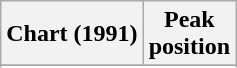<table class="wikitable sortable plainrowheaders">
<tr>
<th scope="col">Chart (1991)</th>
<th scope="col">Peak<br>position</th>
</tr>
<tr>
</tr>
<tr>
</tr>
<tr>
</tr>
<tr>
</tr>
</table>
